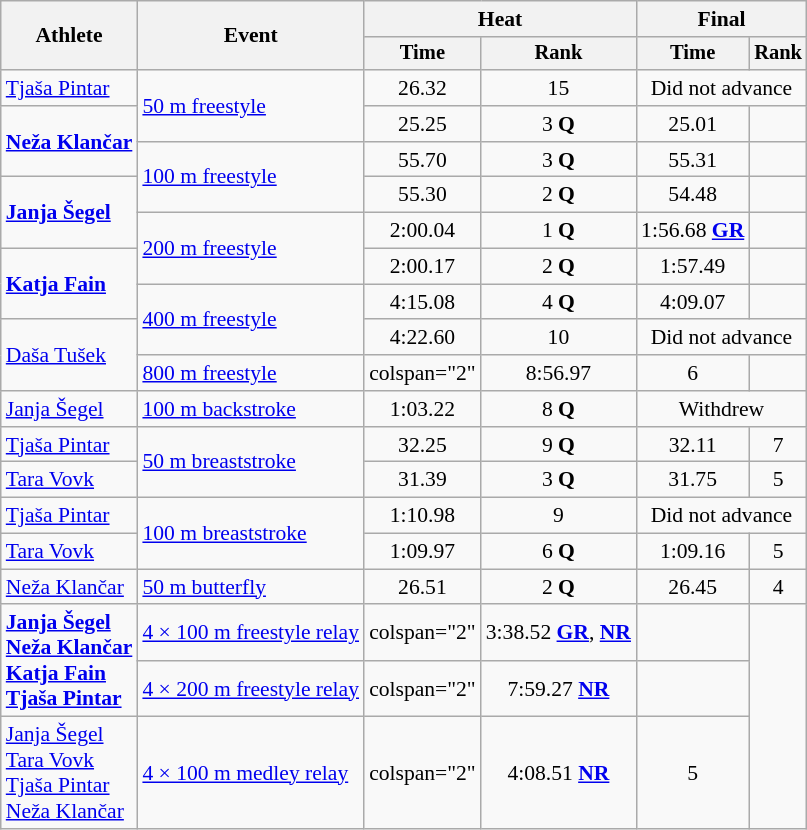<table class=wikitable style="font-size:90%">
<tr>
<th rowspan="2">Athlete</th>
<th rowspan="2">Event</th>
<th colspan="2">Heat</th>
<th colspan="2">Final</th>
</tr>
<tr style="font-size:95%">
<th>Time</th>
<th>Rank</th>
<th>Time</th>
<th>Rank</th>
</tr>
<tr align=center>
<td align=left><a href='#'>Tjaša Pintar</a></td>
<td align=left rowspan="2"><a href='#'>50 m freestyle</a></td>
<td>26.32</td>
<td>15</td>
<td colspan="2">Did not advance</td>
</tr>
<tr align=center>
<td align=left rowspan="2"><strong><a href='#'>Neža Klančar</a></strong></td>
<td>25.25</td>
<td>3 <strong>Q</strong></td>
<td>25.01</td>
<td></td>
</tr>
<tr align=center>
<td align=left rowspan="2"><a href='#'>100 m freestyle</a></td>
<td>55.70</td>
<td>3 <strong>Q</strong></td>
<td>55.31</td>
<td></td>
</tr>
<tr align=center>
<td align=left rowspan="2"><strong><a href='#'>Janja Šegel</a></strong></td>
<td>55.30</td>
<td>2 <strong>Q</strong></td>
<td>54.48</td>
<td></td>
</tr>
<tr align=center>
<td align=left rowspan="2"><a href='#'>200 m freestyle</a></td>
<td>2:00.04</td>
<td>1 <strong>Q</strong></td>
<td>1:56.68 <strong><a href='#'>GR</a></strong></td>
<td></td>
</tr>
<tr align=center>
<td align=left rowspan="2"><strong><a href='#'>Katja Fain</a></strong></td>
<td>2:00.17</td>
<td>2 <strong>Q</strong></td>
<td>1:57.49</td>
<td></td>
</tr>
<tr align=center>
<td align=left rowspan="2"><a href='#'>400 m freestyle</a></td>
<td>4:15.08</td>
<td>4 <strong>Q</strong></td>
<td>4:09.07</td>
<td></td>
</tr>
<tr align=center>
<td align=left rowspan="2"><a href='#'>Daša Tušek</a></td>
<td>4:22.60</td>
<td>10</td>
<td colspan="2">Did not advance</td>
</tr>
<tr align=center>
<td align=left><a href='#'>800 m freestyle</a></td>
<td>colspan="2" </td>
<td>8:56.97</td>
<td>6</td>
</tr>
<tr align=center>
<td align=left><a href='#'>Janja Šegel</a></td>
<td align=left><a href='#'>100 m backstroke</a></td>
<td>1:03.22</td>
<td>8 <strong>Q</strong></td>
<td colspan="2">Withdrew</td>
</tr>
<tr align=center>
<td align=left><a href='#'>Tjaša Pintar</a></td>
<td align=left rowspan="2"><a href='#'>50 m breaststroke</a></td>
<td>32.25</td>
<td>9 <strong>Q</strong></td>
<td>32.11</td>
<td>7</td>
</tr>
<tr align=center>
<td align=left><a href='#'>Tara Vovk</a></td>
<td>31.39</td>
<td>3 <strong>Q</strong></td>
<td>31.75</td>
<td>5</td>
</tr>
<tr align=center>
<td align=left><a href='#'>Tjaša Pintar</a></td>
<td align=left rowspan="2"><a href='#'>100 m breaststroke</a></td>
<td>1:10.98</td>
<td>9</td>
<td colspan="2">Did not advance</td>
</tr>
<tr align=center>
<td align=left><a href='#'>Tara Vovk</a></td>
<td>1:09.97</td>
<td>6 <strong>Q</strong></td>
<td>1:09.16</td>
<td>5</td>
</tr>
<tr align=center>
<td align=left><a href='#'>Neža Klančar</a></td>
<td align=left><a href='#'>50 m butterfly</a></td>
<td>26.51</td>
<td>2 <strong>Q</strong></td>
<td>26.45</td>
<td>4</td>
</tr>
<tr align=center>
<td align=left rowspan="2"><strong><a href='#'>Janja Šegel</a><br><a href='#'>Neža Klančar</a><br><a href='#'>Katja Fain</a><br><a href='#'>Tjaša Pintar</a></strong></td>
<td align=left><a href='#'>4 × 100 m freestyle relay</a></td>
<td>colspan="2" </td>
<td>3:38.52 <strong><a href='#'>GR</a></strong>, <strong><a href='#'>NR</a></strong></td>
<td></td>
</tr>
<tr align=center>
<td align=left><a href='#'>4 × 200 m freestyle relay</a></td>
<td>colspan="2" </td>
<td>7:59.27 <strong><a href='#'>NR</a></strong></td>
<td></td>
</tr>
<tr align=center>
<td align=left><a href='#'>Janja Šegel</a><br><a href='#'>Tara Vovk</a><br><a href='#'>Tjaša Pintar</a><br><a href='#'>Neža Klančar</a></td>
<td align=left><a href='#'>4 × 100 m medley relay</a></td>
<td>colspan="2" </td>
<td>4:08.51 <strong><a href='#'>NR</a></strong></td>
<td>5</td>
</tr>
</table>
